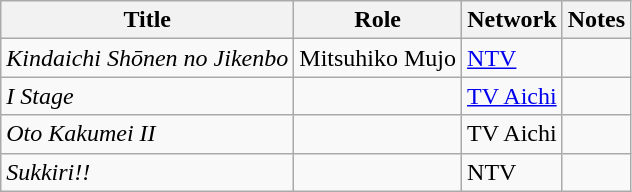<table class="wikitable">
<tr>
<th>Title</th>
<th>Role</th>
<th>Network</th>
<th>Notes</th>
</tr>
<tr>
<td><em>Kindaichi Shōnen no Jikenbo</em></td>
<td>Mitsuhiko Mujo</td>
<td><a href='#'>NTV</a></td>
<td></td>
</tr>
<tr>
<td><em>I Stage</em></td>
<td></td>
<td><a href='#'>TV Aichi</a></td>
<td></td>
</tr>
<tr>
<td><em>Oto Kakumei II</em></td>
<td></td>
<td>TV Aichi</td>
<td></td>
</tr>
<tr>
<td><em>Sukkiri!!</em></td>
<td></td>
<td>NTV</td>
<td></td>
</tr>
</table>
